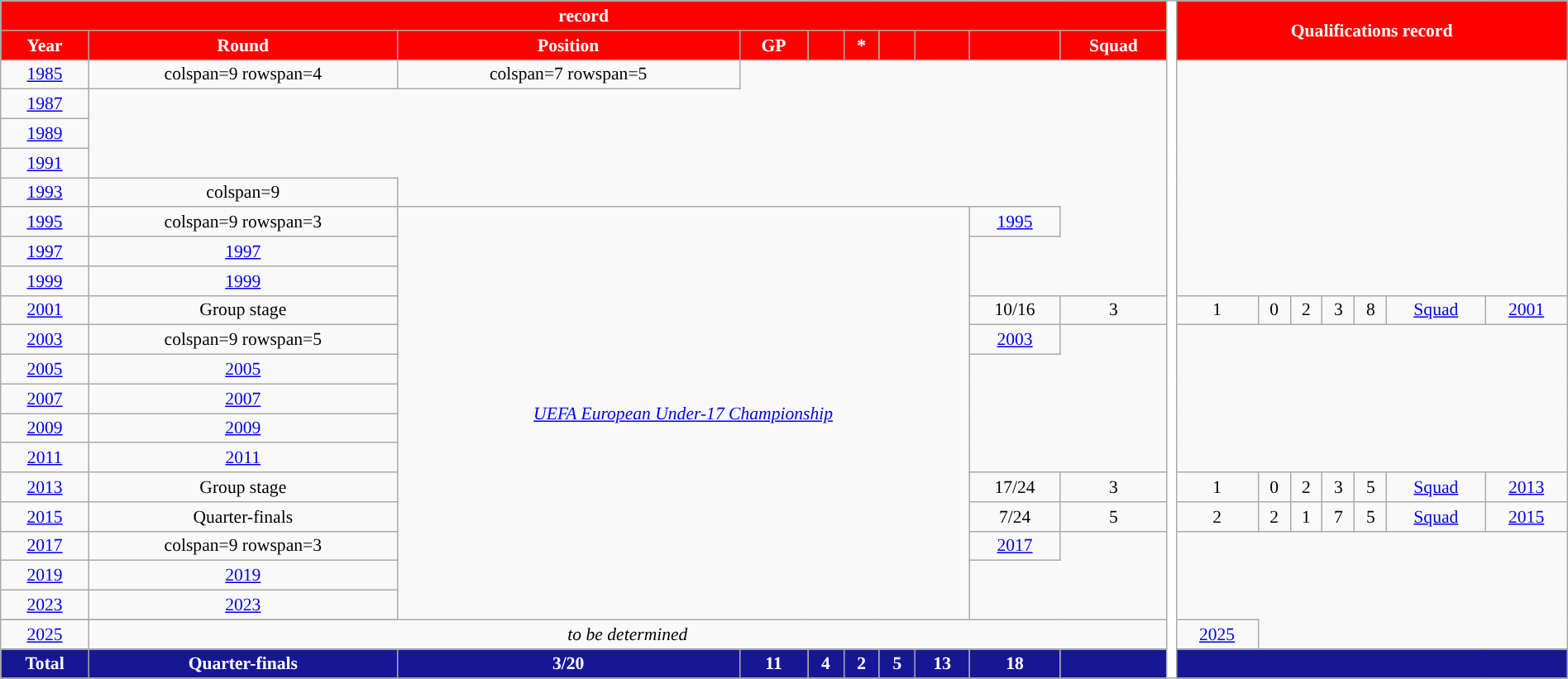<table class="wikitable" style="font-size:90%; text-align:center;" width="100%" class="wikitable">
<tr>
<th colspan=10 style="background:#ff0000; color:white; "><a href='#'></a> record</th>
<th width="1" rowspan=28 style="background:#FFFFFF; color:white"></th>
<th colspan=7 rowspan=2 style="background:#ff0000; color:white; ">Qualifications record</th>
</tr>
<tr>
<th style="background:#ff0000; color:white; ">Year</th>
<th style="background:#ff0000; color:white; ">Round</th>
<th style="background:#ff0000; color:white; ">Position</th>
<th style="background:#ff0000; color:white; ">GP</th>
<th style="background:#ff0000; color:white; "></th>
<th style="background:#ff0000; color:white; ">*</th>
<th style="background:#ff0000; color:white; "></th>
<th style="background:#ff0000; color:white; "></th>
<th style="background:#ff0000; color:white; "></th>
<th style="background:#ff0000; color:white; ">Squad</th>
</tr>
<tr>
<td> <a href='#'>1985</a></td>
<td>colspan=9 rowspan=4 </td>
<td>colspan=7 rowspan=5 </td>
</tr>
<tr>
<td> <a href='#'>1987</a></td>
</tr>
<tr>
<td> <a href='#'>1989</a></td>
</tr>
<tr>
<td> <a href='#'>1991</a></td>
</tr>
<tr>
<td> <a href='#'>1993</a></td>
<td>colspan=9 </td>
</tr>
<tr>
<td> <a href='#'>1995</a></td>
<td>colspan=9 rowspan=3 </td>
<td colspan=6 rowspan=15><em><a href='#'>UEFA European Under-17 Championship</a></em></td>
<td><a href='#'>1995</a></td>
</tr>
<tr>
<td> <a href='#'>1997</a></td>
<td><a href='#'>1997</a></td>
</tr>
<tr>
<td> <a href='#'>1999</a></td>
<td><a href='#'>1999</a></td>
</tr>
<tr>
<td> <a href='#'>2001</a></td>
<td>Group stage</td>
<td>10/16</td>
<td>3</td>
<td>1</td>
<td>0</td>
<td>2</td>
<td>3</td>
<td>8</td>
<td><a href='#'>Squad</a></td>
<td><a href='#'>2001</a></td>
</tr>
<tr>
<td> <a href='#'>2003</a></td>
<td>colspan=9 rowspan=5 </td>
<td><a href='#'>2003</a></td>
</tr>
<tr>
<td> <a href='#'>2005</a></td>
<td><a href='#'>2005</a></td>
</tr>
<tr>
<td> <a href='#'>2007</a></td>
<td><a href='#'>2007</a></td>
</tr>
<tr>
<td> <a href='#'>2009</a></td>
<td><a href='#'>2009</a></td>
</tr>
<tr>
<td> <a href='#'>2011</a></td>
<td><a href='#'>2011</a></td>
</tr>
<tr>
<td> <a href='#'>2013</a></td>
<td>Group stage</td>
<td>17/24</td>
<td>3</td>
<td>1</td>
<td>0</td>
<td>2</td>
<td>3</td>
<td>5</td>
<td><a href='#'>Squad</a></td>
<td><a href='#'>2013</a></td>
</tr>
<tr>
<td> <a href='#'>2015</a></td>
<td>Quarter-finals</td>
<td>7/24</td>
<td>5</td>
<td>2</td>
<td>2</td>
<td>1</td>
<td>7</td>
<td>5</td>
<td><a href='#'>Squad</a></td>
<td><a href='#'>2015</a></td>
</tr>
<tr>
<td> <a href='#'>2017</a></td>
<td>colspan=9 rowspan=3 </td>
<td><a href='#'>2017</a></td>
</tr>
<tr>
<td> <a href='#'>2019</a></td>
<td><a href='#'>2019</a></td>
</tr>
<tr>
<td> <a href='#'>2023</a></td>
<td><a href='#'>2023</a></td>
</tr>
<tr>
</tr>
<tr>
<td> <a href='#'>2025</a></td>
<td colspan=9><em>to be determined</em></td>
<td><a href='#'>2025</a></td>
</tr>
<tr>
<th style="background:#171796; color:white; ">Total</th>
<th style="background:#171796; color:white; ">Quarter-finals</th>
<th style="background:#171796; color:white; ">3/20</th>
<th style="background:#171796; color:white; ">11</th>
<th style="background:#171796; color:white; ">4</th>
<th style="background:#171796; color:white; ">2</th>
<th style="background:#171796; color:white; ">5</th>
<th style="background:#171796; color:white; ">13</th>
<th style="background:#171796; color:white; ">18</th>
<th style="background:#171796; color:white; "></th>
<th colspan=7 style="background:#171796; color:white; "></th>
</tr>
<tr>
</tr>
</table>
